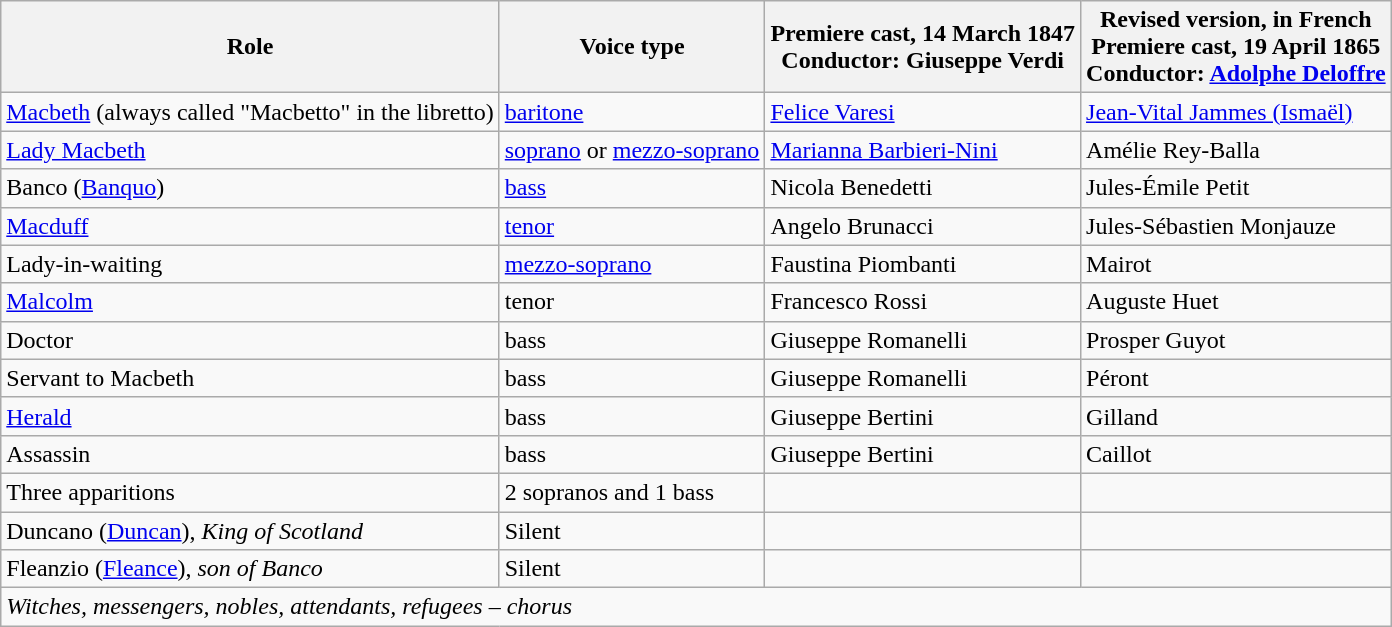<table class="wikitable">
<tr>
<th>Role</th>
<th>Voice type</th>
<th>Premiere cast, 14 March 1847<br>Conductor: Giuseppe Verdi</th>
<th>Revised version, in French<br>Premiere cast, 19 April 1865<br>Conductor: <a href='#'>Adolphe Deloffre</a></th>
</tr>
<tr>
<td><a href='#'>Macbeth</a> (always called "Macbetto" in the libretto)</td>
<td><a href='#'>baritone</a></td>
<td><a href='#'>Felice Varesi</a></td>
<td><a href='#'>Jean-Vital Jammes (Ismaël)</a></td>
</tr>
<tr>
<td><a href='#'>Lady Macbeth</a></td>
<td><a href='#'>soprano</a> or <a href='#'>mezzo-soprano</a></td>
<td><a href='#'>Marianna Barbieri-Nini</a></td>
<td>Amélie Rey-Balla</td>
</tr>
<tr>
<td>Banco (<a href='#'>Banquo</a>)</td>
<td><a href='#'>bass</a></td>
<td>Nicola Benedetti</td>
<td>Jules-Émile Petit</td>
</tr>
<tr>
<td><a href='#'>Macduff</a></td>
<td><a href='#'>tenor</a></td>
<td>Angelo Brunacci</td>
<td>Jules-Sébastien Monjauze</td>
</tr>
<tr>
<td>Lady-in-waiting</td>
<td><a href='#'>mezzo-soprano</a></td>
<td>Faustina Piombanti</td>
<td>Mairot</td>
</tr>
<tr>
<td><a href='#'>Malcolm</a></td>
<td>tenor</td>
<td>Francesco Rossi</td>
<td>Auguste Huet</td>
</tr>
<tr>
<td>Doctor</td>
<td>bass</td>
<td>Giuseppe Romanelli</td>
<td>Prosper Guyot</td>
</tr>
<tr>
<td>Servant to Macbeth</td>
<td>bass</td>
<td>Giuseppe Romanelli</td>
<td>Péront</td>
</tr>
<tr>
<td><a href='#'>Herald</a></td>
<td>bass</td>
<td>Giuseppe Bertini</td>
<td>Gilland</td>
</tr>
<tr>
<td>Assassin</td>
<td>bass</td>
<td>Giuseppe Bertini</td>
<td>Caillot</td>
</tr>
<tr>
<td>Three apparitions</td>
<td>2 sopranos and 1 bass</td>
<td></td>
<td></td>
</tr>
<tr>
<td>Duncano (<a href='#'>Duncan</a>), <em>King of Scotland</em></td>
<td>Silent</td>
<td></td>
<td></td>
</tr>
<tr>
<td>Fleanzio (<a href='#'>Fleance</a>), <em>son of Banco</em></td>
<td>Silent</td>
<td></td>
<td></td>
</tr>
<tr>
<td colspan="4"><em>Witches, messengers, nobles, attendants, refugees – chorus</em></td>
</tr>
</table>
